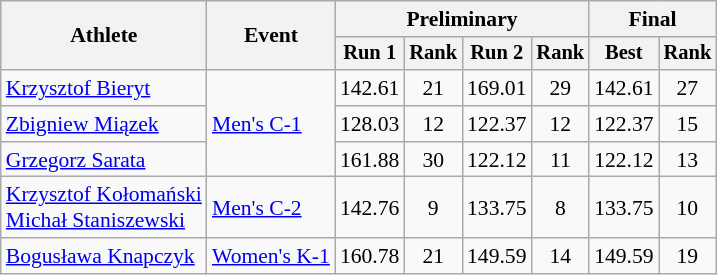<table class=wikitable style="font-size:90%">
<tr>
<th rowspan="2">Athlete</th>
<th rowspan="2">Event</th>
<th colspan="4">Preliminary</th>
<th colspan="2">Final</th>
</tr>
<tr style="font-size:95%">
<th>Run 1</th>
<th>Rank</th>
<th>Run 2</th>
<th>Rank</th>
<th>Best</th>
<th>Rank</th>
</tr>
<tr align=center>
<td align=left><a href='#'>Krzysztof Bieryt</a></td>
<td align=left rowspan=3><a href='#'>Men's C-1</a></td>
<td>142.61</td>
<td>21</td>
<td>169.01</td>
<td>29</td>
<td>142.61</td>
<td>27</td>
</tr>
<tr align=center>
<td align=left><a href='#'>Zbigniew Miązek</a></td>
<td>128.03</td>
<td>12</td>
<td>122.37</td>
<td>12</td>
<td>122.37</td>
<td>15</td>
</tr>
<tr align=center>
<td align=left><a href='#'>Grzegorz Sarata</a></td>
<td>161.88</td>
<td>30</td>
<td>122.12</td>
<td>11</td>
<td>122.12</td>
<td>13</td>
</tr>
<tr align=center>
<td align=left><a href='#'>Krzysztof Kołomański</a><br><a href='#'>Michał Staniszewski</a></td>
<td align=left><a href='#'>Men's C-2</a></td>
<td>142.76</td>
<td>9</td>
<td>133.75</td>
<td>8</td>
<td>133.75</td>
<td>10</td>
</tr>
<tr align=center>
<td align=left><a href='#'>Bogusława Knapczyk</a></td>
<td align=left><a href='#'>Women's K-1</a></td>
<td>160.78</td>
<td>21</td>
<td>149.59</td>
<td>14</td>
<td>149.59</td>
<td>19</td>
</tr>
</table>
